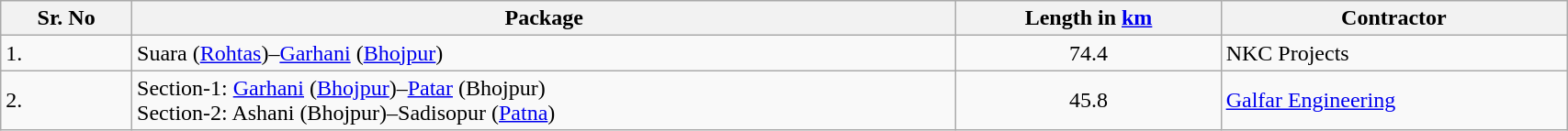<table class=wikitable width=90%>
<tr>
<th>Sr.  No</th>
<th>Package</th>
<th>Length in <a href='#'>km</a></th>
<th>Contractor</th>
</tr>
<tr>
<td>1.</td>
<td>Suara (<a href='#'>Rohtas</a>)–<a href='#'>Garhani</a> (<a href='#'>Bhojpur</a>)</td>
<td style="text-align:center;">74.4</td>
<td>NKC Projects</td>
</tr>
<tr>
<td>2.</td>
<td>Section-1: <a href='#'>Garhani</a> (<a href='#'>Bhojpur</a>)–<a href='#'>Patar</a> (Bhojpur)<br> Section-2: Ashani (Bhojpur)–Sadisopur (<a href='#'>Patna</a>)</td>
<td style="text-align:center;">45.8</td>
<td><a href='#'>Galfar Engineering</a></td>
</tr>
</table>
